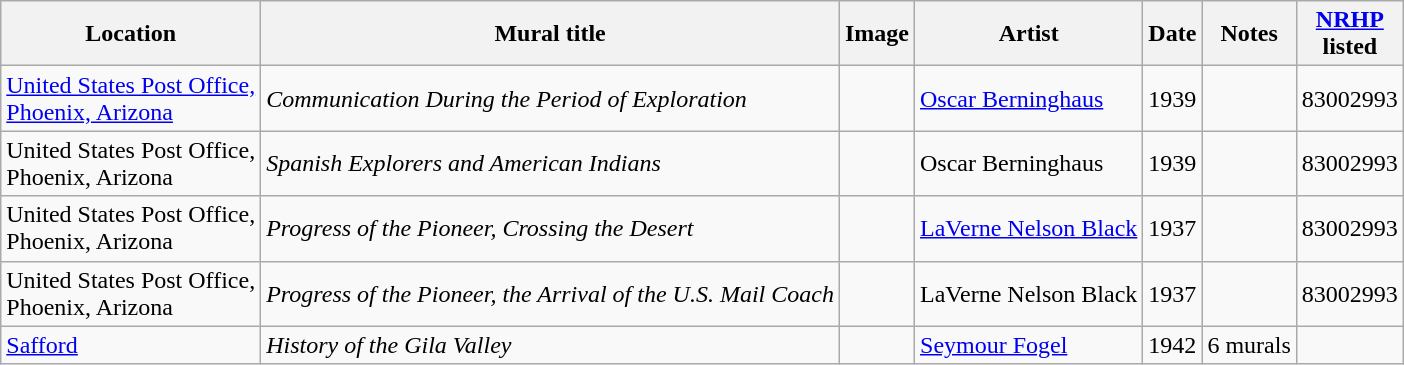<table class="wikitable sortable">
<tr>
<th>Location</th>
<th>Mural title</th>
<th>Image</th>
<th>Artist</th>
<th>Date</th>
<th>Notes</th>
<th><a href='#'>NRHP</a><br>listed</th>
</tr>
<tr>
<td><a href='#'>United States Post Office,<br> Phoenix, Arizona</a></td>
<td><em>Communication During the Period of Exploration</em></td>
<td></td>
<td><a href='#'>Oscar Berninghaus</a></td>
<td>1939</td>
<td></td>
<td>83002993</td>
</tr>
<tr>
<td>United States Post Office,<br> Phoenix, Arizona</td>
<td><em>Spanish Explorers and American Indians</em></td>
<td></td>
<td>Oscar Berninghaus</td>
<td>1939</td>
<td></td>
<td>83002993</td>
</tr>
<tr>
<td>United States Post Office,<br> Phoenix, Arizona</td>
<td><em>Progress of the Pioneer, Crossing the Desert</em></td>
<td></td>
<td><a href='#'>LaVerne Nelson Black</a></td>
<td>1937</td>
<td></td>
<td>83002993</td>
</tr>
<tr>
<td>United States Post Office,<br> Phoenix, Arizona</td>
<td><em>Progress of the Pioneer, the Arrival of the U.S. Mail Coach</em></td>
<td></td>
<td>LaVerne Nelson Black</td>
<td>1937</td>
<td></td>
<td>83002993</td>
</tr>
<tr>
<td><a href='#'>Safford</a></td>
<td><em>History of the Gila Valley</em></td>
<td></td>
<td><a href='#'>Seymour Fogel</a></td>
<td>1942</td>
<td>6 murals</td>
<td></td>
</tr>
</table>
